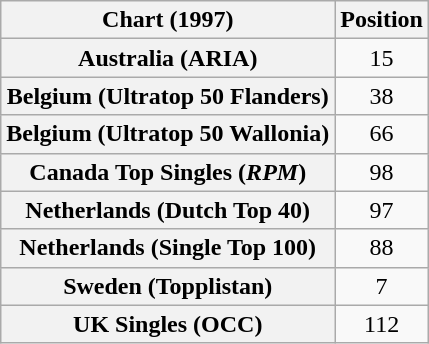<table class="wikitable sortable plainrowheaders" style="text-align:center">
<tr>
<th>Chart (1997)</th>
<th>Position</th>
</tr>
<tr>
<th scope="row">Australia (ARIA)</th>
<td>15</td>
</tr>
<tr>
<th scope="row">Belgium (Ultratop 50 Flanders)</th>
<td>38</td>
</tr>
<tr>
<th scope="row">Belgium (Ultratop 50 Wallonia)</th>
<td>66</td>
</tr>
<tr>
<th scope="row">Canada Top Singles (<em>RPM</em>)</th>
<td>98</td>
</tr>
<tr>
<th scope="row">Netherlands (Dutch Top 40)</th>
<td>97</td>
</tr>
<tr>
<th scope="row">Netherlands (Single Top 100)</th>
<td>88</td>
</tr>
<tr>
<th scope="row">Sweden (Topplistan)</th>
<td>7</td>
</tr>
<tr>
<th scope="row">UK Singles (OCC)</th>
<td>112</td>
</tr>
</table>
